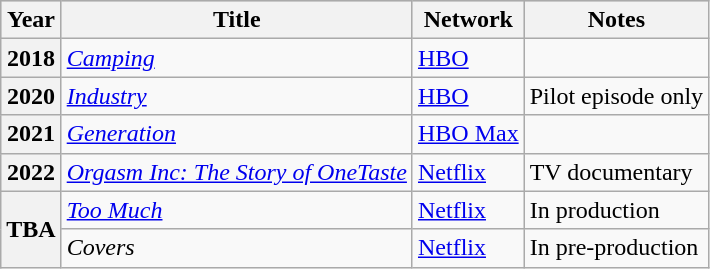<table class="wikitable">
<tr style="background:#ccc; text-align:center;">
<th scope="col">Year</th>
<th scope="col">Title</th>
<th scope="col">Network</th>
<th scope="col">Notes</th>
</tr>
<tr>
<th scope="row">2018</th>
<td><em><a href='#'>Camping</a></em></td>
<td><a href='#'>HBO</a></td>
<td></td>
</tr>
<tr>
<th scope="row">2020</th>
<td><em><a href='#'>Industry</a></em></td>
<td><a href='#'>HBO</a></td>
<td>Pilot episode only</td>
</tr>
<tr>
<th scope="row">2021</th>
<td><em><a href='#'>Generation</a></em></td>
<td><a href='#'>HBO Max</a></td>
<td></td>
</tr>
<tr>
<th scope="row">2022</th>
<td><em><a href='#'>Orgasm Inc: The Story of OneTaste</a></em></td>
<td><a href='#'>Netflix</a></td>
<td>TV documentary</td>
</tr>
<tr>
<th scope="row"  rowspan="2">TBA</th>
<td><em><a href='#'>Too Much</a></em></td>
<td><a href='#'>Netflix</a></td>
<td>In production</td>
</tr>
<tr>
<td><em>Covers</em></td>
<td><a href='#'>Netflix</a></td>
<td>In pre-production</td>
</tr>
</table>
